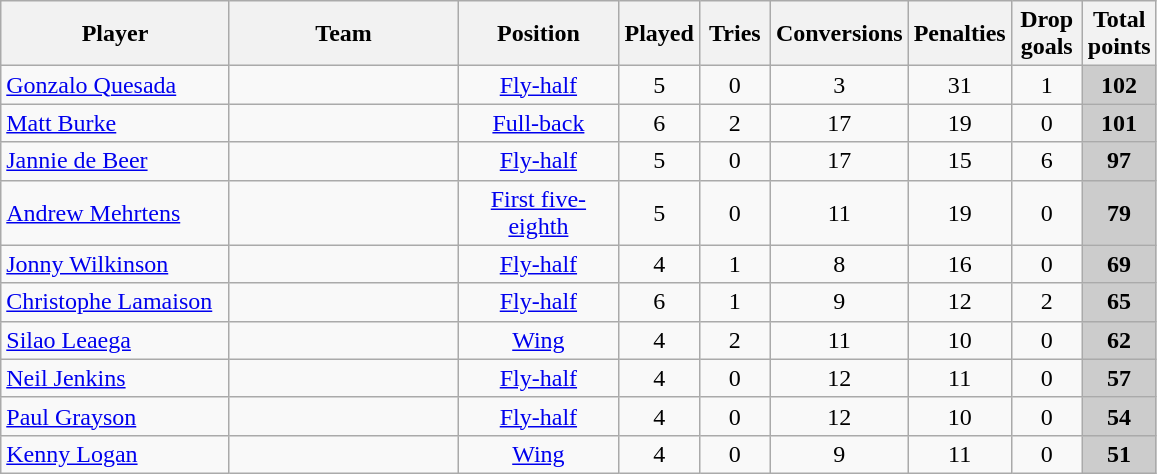<table class="wikitable" style="text-align:center">
<tr>
<th width=145>Player</th>
<th width=145>Team</th>
<th width=100>Position</th>
<th width=40>Played</th>
<th width=40>Tries</th>
<th width=40>Conversions</th>
<th width=40>Penalties</th>
<th width=40>Drop goals</th>
<th width=40>Total points</th>
</tr>
<tr>
<td align="left"><a href='#'>Gonzalo Quesada</a></td>
<td align="left"></td>
<td><a href='#'>Fly-half</a></td>
<td>5</td>
<td>0</td>
<td>3</td>
<td>31</td>
<td>1</td>
<td ! scope=row style="background:#ccc"><strong>102</strong></td>
</tr>
<tr>
<td align="left"><a href='#'>Matt Burke</a></td>
<td align="left"></td>
<td><a href='#'>Full-back</a></td>
<td>6</td>
<td>2</td>
<td>17</td>
<td>19</td>
<td>0</td>
<td ! scope=row style="background:#ccc"><strong>101</strong></td>
</tr>
<tr>
<td align="left"><a href='#'>Jannie de Beer</a></td>
<td align="left"></td>
<td><a href='#'>Fly-half</a></td>
<td>5</td>
<td>0</td>
<td>17</td>
<td>15</td>
<td>6</td>
<td ! scope=row style="background:#ccc"><strong>97</strong></td>
</tr>
<tr>
<td align="left"><a href='#'>Andrew Mehrtens</a></td>
<td align="left"></td>
<td><a href='#'>First five-eighth</a></td>
<td>5</td>
<td>0</td>
<td>11</td>
<td>19</td>
<td>0</td>
<td ! scope=row style="background:#ccc"><strong>79</strong></td>
</tr>
<tr>
<td align="left"><a href='#'>Jonny Wilkinson</a></td>
<td align="left"></td>
<td><a href='#'>Fly-half</a></td>
<td>4</td>
<td>1</td>
<td>8</td>
<td>16</td>
<td>0</td>
<td ! scope=row style="background:#ccc"><strong>69</strong></td>
</tr>
<tr>
<td align="left"><a href='#'>Christophe Lamaison</a></td>
<td align="left"></td>
<td><a href='#'>Fly-half</a></td>
<td>6</td>
<td>1</td>
<td>9</td>
<td>12</td>
<td>2</td>
<td ! scope=row style="background:#ccc"><strong>65</strong></td>
</tr>
<tr>
<td align="left"><a href='#'>Silao Leaega</a></td>
<td align="left"></td>
<td><a href='#'>Wing</a></td>
<td>4</td>
<td>2</td>
<td>11</td>
<td>10</td>
<td>0</td>
<td ! scope=row style="background:#ccc"><strong>62</strong></td>
</tr>
<tr>
<td align="left"><a href='#'>Neil Jenkins</a></td>
<td align="left"></td>
<td><a href='#'>Fly-half</a></td>
<td>4</td>
<td>0</td>
<td>12</td>
<td>11</td>
<td>0</td>
<td ! scope=row style="background:#ccc"><strong>57</strong></td>
</tr>
<tr>
<td align="left"><a href='#'>Paul Grayson</a></td>
<td align="left"></td>
<td><a href='#'>Fly-half</a></td>
<td>4</td>
<td>0</td>
<td>12</td>
<td>10</td>
<td>0</td>
<td ! scope=row style="background:#ccc"><strong>54</strong></td>
</tr>
<tr>
<td align="left"><a href='#'>Kenny Logan</a></td>
<td align="left"></td>
<td><a href='#'>Wing</a></td>
<td>4</td>
<td>0</td>
<td>9</td>
<td>11</td>
<td>0</td>
<td ! scope=row style="background:#ccc"><strong>51</strong></td>
</tr>
</table>
